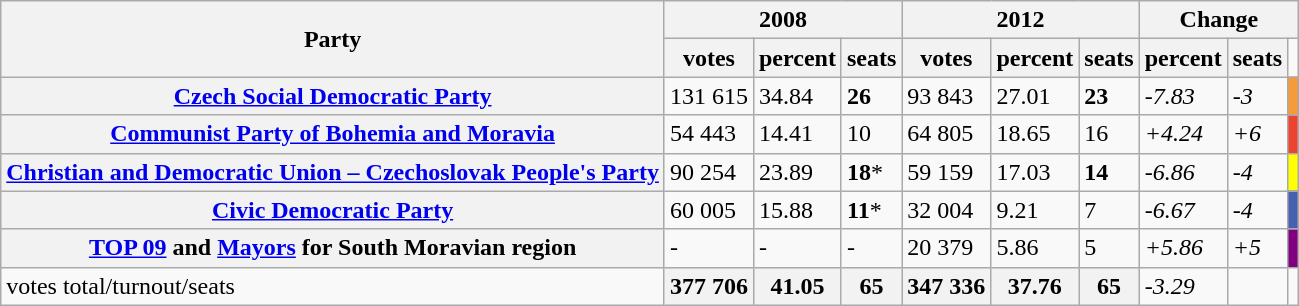<table class="wikitable">
<tr>
<th rowspan=2>Party</th>
<th colspan=3>2008</th>
<th colspan=3>2012</th>
<th colspan=3>Change</th>
</tr>
<tr>
<th>votes</th>
<th>percent</th>
<th>seats</th>
<th>votes</th>
<th>percent</th>
<th>seats</th>
<th>percent</th>
<th>seats</th>
<td></td>
</tr>
<tr>
<th><a href='#'>Czech Social Democratic Party</a></th>
<td>131 615</td>
<td>34.84</td>
<td><strong>26</strong></td>
<td>93 843</td>
<td>27.01</td>
<td><strong>23</strong></td>
<td><em>-7.83</em></td>
<td><em>-3</em></td>
<td style="background:#f79a3a;"></td>
</tr>
<tr>
<th><a href='#'>Communist Party of Bohemia and Moravia</a></th>
<td>54 443</td>
<td>14.41</td>
<td>10</td>
<td>64 805</td>
<td>18.65</td>
<td>16</td>
<td><em>+4.24</em></td>
<td><em>+6</em></td>
<td style="background:#ed4431;"></td>
</tr>
<tr>
<th><a href='#'>Christian and Democratic Union – Czechoslovak People's Party</a></th>
<td>90 254</td>
<td>23.89</td>
<td><strong>18</strong>*</td>
<td>59 159</td>
<td>17.03</td>
<td><strong>14</strong></td>
<td><em>-6.86</em></td>
<td><em>-4</em></td>
<td style="background:yellow;"></td>
</tr>
<tr>
<th><a href='#'>Civic Democratic Party</a></th>
<td>60 005</td>
<td>15.88</td>
<td><strong>11</strong>*</td>
<td>32 004</td>
<td>9.21</td>
<td>7</td>
<td><em>-6.67</em></td>
<td><em>-4</em></td>
<td style="background:#4761b1;"></td>
</tr>
<tr>
<th><a href='#'>TOP 09</a> and <a href='#'>Mayors</a> for South Moravian region</th>
<td>-</td>
<td>-</td>
<td>-</td>
<td>20 379</td>
<td>5.86</td>
<td>5</td>
<td><em>+5.86</em></td>
<td><em>+5</em></td>
<td style="background:purple;"></td>
</tr>
<tr>
<td>votes total/turnout/seats</td>
<th>377 706</th>
<th>41.05</th>
<th>65</th>
<th>347 336</th>
<th>37.76</th>
<th>65</th>
<td><em>-3.29</em></td>
<td></td>
</tr>
</table>
